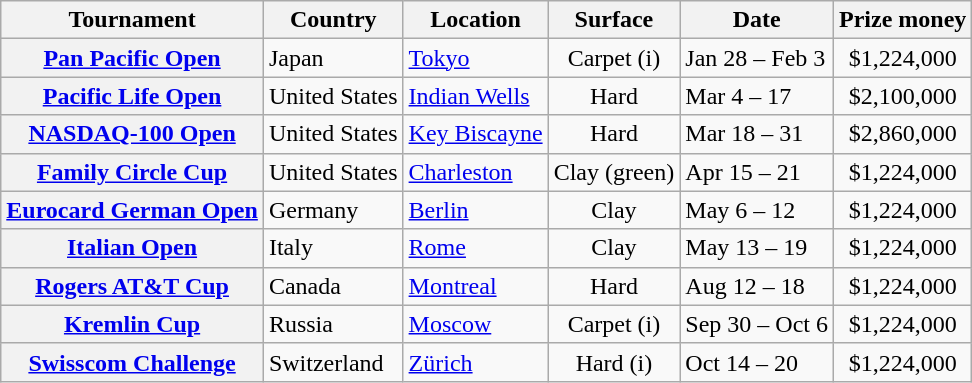<table class="wikitable plainrowheaders nowrap">
<tr>
<th scope="col">Tournament</th>
<th scope="col">Country</th>
<th scope="col">Location</th>
<th scope="col">Surface</th>
<th scope="col">Date</th>
<th scope="col">Prize money</th>
</tr>
<tr>
<th scope="row"><a href='#'>Pan Pacific Open</a></th>
<td>Japan</td>
<td><a href='#'>Tokyo</a></td>
<td align="center">Carpet (i)</td>
<td>Jan 28 – Feb 3</td>
<td align="center">$1,224,000</td>
</tr>
<tr>
<th scope="row"><a href='#'>Pacific Life Open</a></th>
<td>United States</td>
<td><a href='#'>Indian Wells</a></td>
<td align="center">Hard</td>
<td>Mar 4 – 17</td>
<td align="center">$2,100,000</td>
</tr>
<tr>
<th scope="row"><a href='#'>NASDAQ-100 Open</a></th>
<td>United States</td>
<td><a href='#'>Key Biscayne</a></td>
<td align="center">Hard</td>
<td>Mar 18 – 31</td>
<td align="center">$2,860,000</td>
</tr>
<tr>
<th scope="row"><a href='#'>Family Circle Cup</a></th>
<td>United States</td>
<td><a href='#'>Charleston</a></td>
<td align="center">Clay (green)</td>
<td>Apr 15 – 21</td>
<td align="center">$1,224,000</td>
</tr>
<tr>
<th scope="row"><a href='#'>Eurocard German Open</a></th>
<td>Germany</td>
<td><a href='#'>Berlin</a></td>
<td align="center">Clay</td>
<td>May 6 – 12</td>
<td align="center">$1,224,000</td>
</tr>
<tr>
<th scope="row"><a href='#'>Italian Open</a></th>
<td>Italy</td>
<td><a href='#'>Rome</a></td>
<td align="center">Clay</td>
<td>May 13 – 19</td>
<td align="center">$1,224,000</td>
</tr>
<tr>
<th scope="row"><a href='#'>Rogers AT&T Cup</a></th>
<td>Canada</td>
<td><a href='#'>Montreal</a></td>
<td align="center">Hard</td>
<td>Aug 12 – 18</td>
<td align="center">$1,224,000</td>
</tr>
<tr>
<th scope="row"><a href='#'>Kremlin Cup</a></th>
<td>Russia</td>
<td><a href='#'>Moscow</a></td>
<td align="center">Carpet (i)</td>
<td>Sep 30 – Oct 6</td>
<td align="center">$1,224,000</td>
</tr>
<tr>
<th scope="row"><a href='#'>Swisscom Challenge</a></th>
<td>Switzerland</td>
<td><a href='#'>Zürich</a></td>
<td align="center">Hard (i)</td>
<td>Oct 14 – 20</td>
<td align="center">$1,224,000</td>
</tr>
</table>
